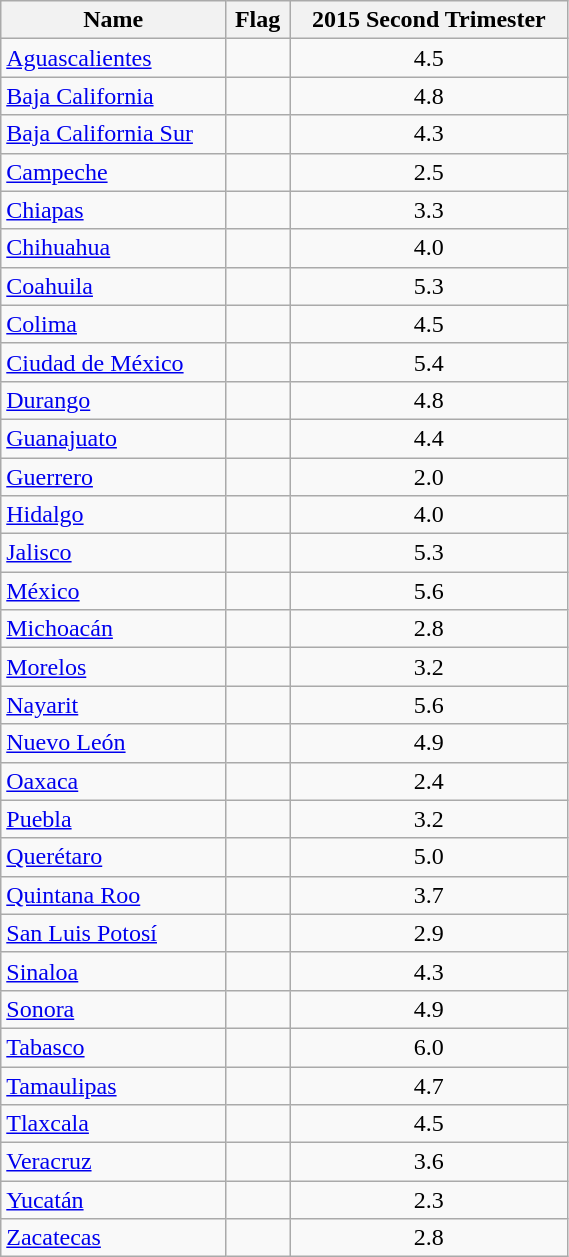<table class="wikitable sortable" style="width:30%;">
<tr>
<th>Name</th>
<th class="unsortable">Flag</th>
<th>2015 Second Trimester</th>
</tr>
<tr>
<td><a href='#'>Aguascalientes</a></td>
<td align=center></td>
<td align=center>4.5</td>
</tr>
<tr>
<td><a href='#'>Baja California</a></td>
<td align=center></td>
<td align=center>4.8</td>
</tr>
<tr>
<td><a href='#'>Baja California Sur</a></td>
<td align=center></td>
<td align=center>4.3</td>
</tr>
<tr>
<td><a href='#'>Campeche</a></td>
<td align=center></td>
<td align=center>2.5</td>
</tr>
<tr>
<td><a href='#'>Chiapas</a></td>
<td align=center></td>
<td align=center>3.3</td>
</tr>
<tr>
<td><a href='#'>Chihuahua</a></td>
<td align=center></td>
<td align=center>4.0</td>
</tr>
<tr>
<td><a href='#'>Coahuila</a></td>
<td align=center></td>
<td align=center>5.3</td>
</tr>
<tr>
<td><a href='#'>Colima</a></td>
<td align=center></td>
<td align=center>4.5</td>
</tr>
<tr>
<td><a href='#'>Ciudad de México</a></td>
<td align=center></td>
<td align=center>5.4</td>
</tr>
<tr>
<td><a href='#'>Durango</a></td>
<td align=center></td>
<td align=center>4.8</td>
</tr>
<tr>
<td><a href='#'>Guanajuato</a></td>
<td align=center></td>
<td align=center>4.4</td>
</tr>
<tr>
<td><a href='#'>Guerrero</a></td>
<td align=center></td>
<td align=center>2.0</td>
</tr>
<tr>
<td><a href='#'>Hidalgo</a></td>
<td align=center></td>
<td align=center>4.0</td>
</tr>
<tr>
<td><a href='#'>Jalisco</a></td>
<td align=center></td>
<td align=center>5.3</td>
</tr>
<tr>
<td><a href='#'>México</a></td>
<td align=center></td>
<td align=center>5.6</td>
</tr>
<tr>
<td><a href='#'>Michoacán</a></td>
<td align=center></td>
<td align=center>2.8</td>
</tr>
<tr>
<td><a href='#'>Morelos</a></td>
<td align=center></td>
<td align=center>3.2</td>
</tr>
<tr>
<td><a href='#'>Nayarit</a></td>
<td align=center></td>
<td align=center>5.6</td>
</tr>
<tr>
<td><a href='#'>Nuevo León</a></td>
<td align=center></td>
<td align=center>4.9</td>
</tr>
<tr>
<td><a href='#'>Oaxaca</a></td>
<td align=center></td>
<td align=center>2.4</td>
</tr>
<tr>
<td><a href='#'>Puebla</a></td>
<td align=center></td>
<td align=center>3.2</td>
</tr>
<tr>
<td><a href='#'>Querétaro</a></td>
<td align=center></td>
<td align=center>5.0</td>
</tr>
<tr>
<td><a href='#'>Quintana Roo</a></td>
<td align=center></td>
<td align=center>3.7</td>
</tr>
<tr>
<td><a href='#'>San Luis Potosí</a></td>
<td align=center></td>
<td align=center>2.9</td>
</tr>
<tr>
<td><a href='#'>Sinaloa</a></td>
<td align=center></td>
<td align=center>4.3</td>
</tr>
<tr>
<td><a href='#'>Sonora</a></td>
<td align=center></td>
<td align=center>4.9</td>
</tr>
<tr>
<td><a href='#'>Tabasco</a></td>
<td align=center></td>
<td align=center>6.0</td>
</tr>
<tr>
<td><a href='#'>Tamaulipas</a></td>
<td align=center></td>
<td align=center>4.7</td>
</tr>
<tr>
<td><a href='#'>Tlaxcala</a></td>
<td align=center></td>
<td align=center>4.5</td>
</tr>
<tr>
<td><a href='#'>Veracruz</a></td>
<td align=center></td>
<td align=center>3.6</td>
</tr>
<tr>
<td><a href='#'>Yucatán</a></td>
<td align=center></td>
<td align=center>2.3</td>
</tr>
<tr>
<td><a href='#'>Zacatecas</a></td>
<td align=center></td>
<td align=center>2.8</td>
</tr>
</table>
